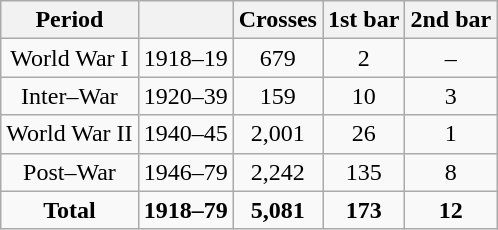<table class="wikitable">
<tr>
<th>Period</th>
<th></th>
<th align=center>Crosses</th>
<th>1st bar</th>
<th>2nd bar</th>
</tr>
<tr>
<td align=center>World War I</td>
<td align=center>1918–19</td>
<td align=center>679</td>
<td align=center>2</td>
<td align=center>–</td>
</tr>
<tr>
<td align=center>Inter–War</td>
<td align=center>1920–39</td>
<td align=center>159</td>
<td align=center>10</td>
<td align=center>3</td>
</tr>
<tr>
<td align=center>World War II</td>
<td align=center>1940–45</td>
<td align=center>2,001</td>
<td align=center>26</td>
<td align=center>1</td>
</tr>
<tr>
<td align=center>Post–War</td>
<td align=center>1946–79</td>
<td align=center>2,242</td>
<td align=center>135</td>
<td align=center>8</td>
</tr>
<tr>
<td align=center><strong>Total</strong></td>
<td align=center><strong>1918–79</strong></td>
<td align=center><strong>5,081</strong></td>
<td align=center><strong>173</strong></td>
<td align=center><strong>12</strong></td>
</tr>
</table>
